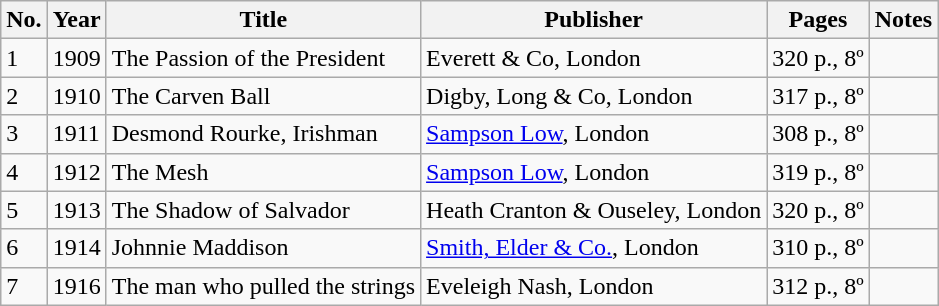<table class="wikitable sortable">
<tr>
<th>No.</th>
<th>Year</th>
<th>Title</th>
<th>Publisher</th>
<th>Pages</th>
<th>Notes</th>
</tr>
<tr>
<td>1</td>
<td>1909</td>
<td>The Passion of the President</td>
<td>Everett & Co, London</td>
<td>320 p., 8º</td>
<td></td>
</tr>
<tr>
<td>2</td>
<td>1910</td>
<td>The Carven Ball</td>
<td>Digby, Long & Co, London</td>
<td>317 p., 8º</td>
<td></td>
</tr>
<tr>
<td>3</td>
<td>1911</td>
<td>Desmond Rourke, Irishman</td>
<td><a href='#'>Sampson Low</a>, London</td>
<td>308 p., 8º</td>
<td></td>
</tr>
<tr>
<td>4</td>
<td>1912</td>
<td>The Mesh</td>
<td><a href='#'>Sampson Low</a>, London</td>
<td>319 p., 8º</td>
<td></td>
</tr>
<tr>
<td>5</td>
<td>1913</td>
<td>The Shadow of Salvador</td>
<td>Heath Cranton & Ouseley, London</td>
<td>320 p., 8º</td>
<td></td>
</tr>
<tr>
<td>6</td>
<td>1914</td>
<td>Johnnie Maddison</td>
<td><a href='#'>Smith, Elder & Co.</a>, London</td>
<td>310 p., 8º</td>
<td></td>
</tr>
<tr>
<td>7</td>
<td>1916</td>
<td>The man who pulled the strings</td>
<td>Eveleigh Nash, London</td>
<td>312 p., 8º</td>
<td></td>
</tr>
</table>
